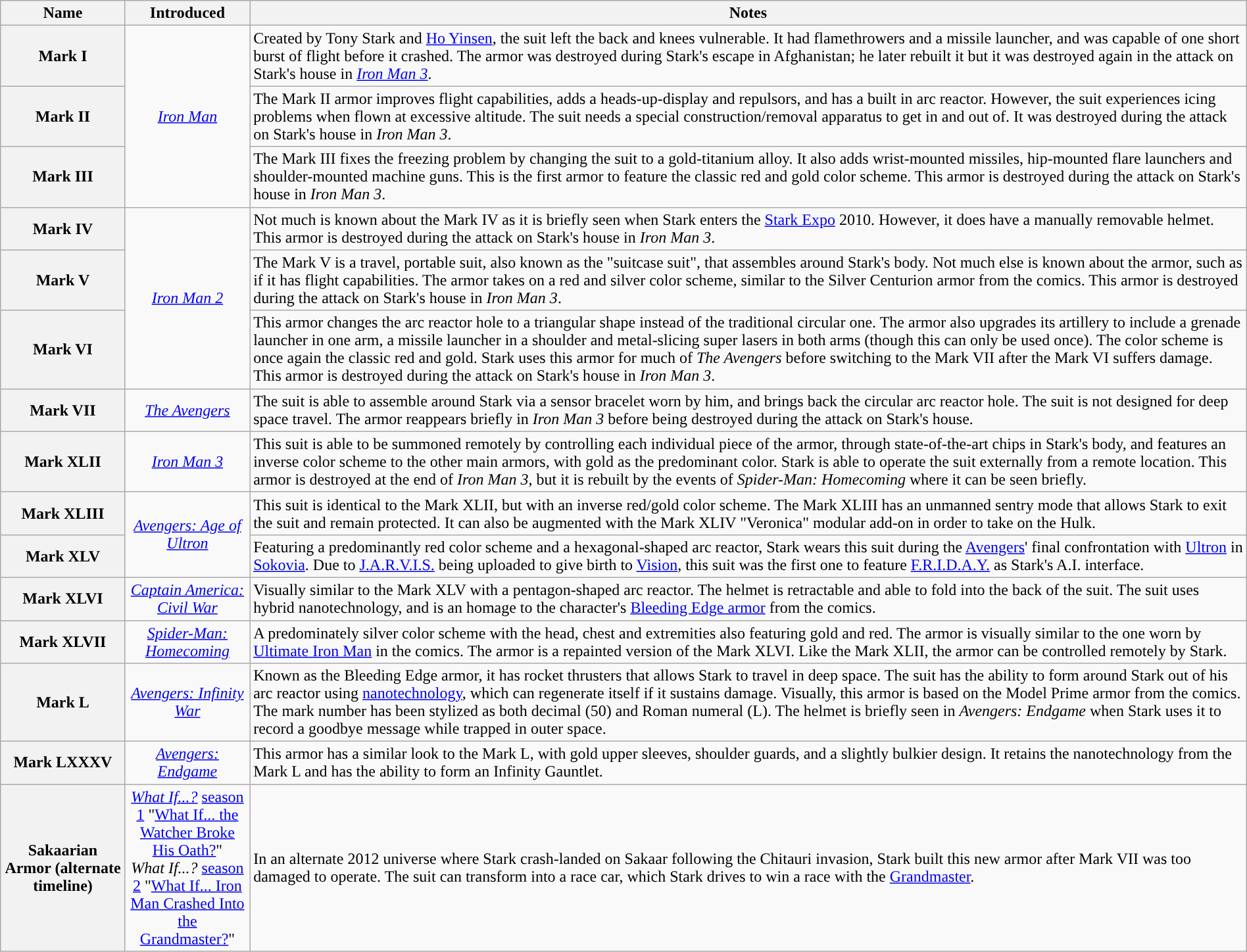<table class="wikitable plainrowheaders" style="width: 100%;">
<tr>
<th scope="col" style="width: 10%;">Name</th>
<th scope="col" style="width: 10%;">Introduced</th>
<th scope="col" style="width: 80%;">Notes</th>
</tr>
<tr>
<th scope="row" id="Mark I">Mark I</th>
<td rowspan="3" style="text-align: center;"><em><a href='#'>Iron Man</a></em></td>
<td align="left">Created by Tony Stark and <a href='#'>Ho Yinsen</a>, the suit left the back and knees vulnerable. It had flamethrowers and a missile launcher, and was capable of one short burst of flight before it crashed. The armor was destroyed during Stark's escape in Afghanistan; he later rebuilt it but it was destroyed again in the attack on Stark's house in <em><a href='#'>Iron Man 3</a></em>.</td>
</tr>
<tr>
<th scope="row" id="Mark II">Mark II</th>
<td>The Mark II armor improves flight capabilities, adds a heads-up-display and repulsors, and has a built in arc reactor. However, the suit experiences icing problems when flown at excessive altitude. The suit needs a special construction/removal apparatus to get in and out of. It was destroyed during the attack on Stark's house in <em>Iron Man 3</em>.</td>
</tr>
<tr>
<th scope="row" id="Mark III">Mark III</th>
<td>The Mark III fixes the freezing problem by changing the suit to a gold-titanium alloy. It also adds wrist-mounted missiles, hip-mounted flare launchers and shoulder-mounted machine guns. This is the first armor to feature the classic red and gold color scheme. This armor is destroyed during the attack on Stark's house in <em>Iron Man 3</em>.</td>
</tr>
<tr>
<th scope="row" id="Mark IV">Mark IV</th>
<td rowspan="3" style="text-align: center;"><em><a href='#'>Iron Man 2</a></em></td>
<td>Not much is known about the Mark IV as it is briefly seen when Stark enters the <a href='#'>Stark Expo</a> 2010. However, it does have a manually removable helmet. This armor is destroyed during the attack on Stark's house in <em>Iron Man 3</em>.</td>
</tr>
<tr>
<th scope="row" id="Mark V">Mark V</th>
<td>The Mark V is a travel, portable suit, also known as the "suitcase suit", that assembles around Stark's body. Not much else is known about the armor, such as if it has flight capabilities. The armor takes on a red and silver color scheme, similar to the Silver Centurion armor from the comics. This armor is destroyed during the attack on Stark's house in <em>Iron Man 3</em>.</td>
</tr>
<tr>
<th scope="row" id="Mark VI">Mark VI</th>
<td>This armor changes the arc reactor hole to a triangular shape instead of the traditional circular one. The armor also upgrades its artillery to include a grenade launcher in one arm, a missile launcher in a shoulder and metal-slicing super lasers in both arms (though this can only be used once). The color scheme is once again the classic red and gold. Stark uses this armor for much of <em>The Avengers</em> before switching to the Mark VII after the Mark VI suffers damage. This armor is destroyed during the attack on Stark's house in <em>Iron Man 3</em>.</td>
</tr>
<tr>
<th scope="row" id="Mark VII">Mark VII</th>
<td style="text-align: center;"><em><a href='#'>The Avengers</a></em></td>
<td align="left">The suit is able to assemble around Stark  via a sensor bracelet worn by him, and brings back the circular arc reactor hole. The suit is not designed for deep space travel. The armor reappears briefly in <em>Iron Man 3</em> before being destroyed during the attack on Stark's house.</td>
</tr>
<tr>
<th scope="row" id="Mark XLII">Mark XLII</th>
<td style="text-align: center;"><em><a href='#'>Iron Man 3</a></em></td>
<td align="left">This suit is able to be summoned remotely by controlling each individual piece of the armor, through state-of-the-art chips in Stark's body, and features an inverse color scheme to the other main armors, with gold as the predominant color. Stark is able to operate the suit externally from a remote location. This armor is destroyed at the end of <em>Iron Man 3</em>, but it is rebuilt by the events of <em>Spider-Man: Homecoming</em> where it can be seen briefly.</td>
</tr>
<tr>
<th scope="row" id="Mark XLIII">Mark XLIII</th>
<td rowspan="2" style="text-align: center;"><em><a href='#'>Avengers: Age of Ultron</a></em></td>
<td>This suit is identical to the Mark XLII, but with an inverse red/gold color scheme. The Mark XLIII has an unmanned sentry mode that allows Stark to exit the suit and remain protected. It can also be augmented with the Mark XLIV "Veronica" modular add-on in order to take on the Hulk.</td>
</tr>
<tr>
<th scope="row" id="Mark XLV">Mark XLV</th>
<td>Featuring a predominantly red color scheme and a hexagonal-shaped arc reactor, Stark wears this suit during the <a href='#'>Avengers</a>' final confrontation with <a href='#'>Ultron</a> in <a href='#'>Sokovia</a>. Due to <a href='#'>J.A.R.V.I.S.</a> being uploaded to give birth to <a href='#'>Vision</a>, this suit was the first one to feature <a href='#'>F.R.I.D.A.Y.</a> as Stark's A.I. interface.</td>
</tr>
<tr>
<th scope="row" id="Mark XLVI">Mark XLVI</th>
<td style="text-align: center;"><em><a href='#'>Captain America: Civil War</a></em></td>
<td align="left">Visually similar to the Mark XLV with a pentagon-shaped arc reactor. The helmet is retractable and able to fold into the back of the suit. The suit uses hybrid nanotechnology, and is an homage to the character's <a href='#'>Bleeding Edge armor</a> from the comics.</td>
</tr>
<tr>
<th scope="row" id="Mark XLVII">Mark XLVII</th>
<td style="text-align: center;"><em><a href='#'>Spider-Man: Homecoming</a></em></td>
<td>A predominately silver color scheme with the head, chest and extremities also featuring gold and red. The armor is visually similar to the one worn by <a href='#'>Ultimate Iron Man</a> in the comics. The armor is a repainted version of the Mark XLVI. Like the Mark XLII, the armor can be controlled remotely by Stark.</td>
</tr>
<tr>
<th scope="row" id="Mark L">Mark L</th>
<td style="text-align: center;"><em><a href='#'>Avengers: Infinity War</a></em></td>
<td>Known as the Bleeding Edge armor, it has rocket thrusters that allows Stark to travel in deep space. The suit has the ability to form around Stark out of his arc reactor using <a href='#'>nanotechnology</a>, which can regenerate itself if it sustains damage. Visually, this armor is based on the Model Prime armor from the comics. The mark number has been stylized as both decimal (50) and Roman numeral (L). The helmet is briefly seen in <em>Avengers: Endgame</em> when Stark uses it to record a goodbye message while trapped in outer space.</td>
</tr>
<tr>
<th scope="row" id="Mark LXXXV">Mark LXXXV</th>
<td style="text-align: center;"><em><a href='#'>Avengers: Endgame</a></em></td>
<td>This armor has a similar look to the Mark L, with gold upper sleeves, shoulder guards, and a slightly bulkier design. It retains the nanotechnology from the Mark L and has the ability to form an Infinity Gauntlet.</td>
</tr>
<tr>
<th scope="row" id="Sakaarian Armor">Sakaarian Armor (alternate timeline)</th>
<td style="text-align: center;"><a href='#'><em>What If...?</em></a> <a href='#'>season 1</a> "<a href='#'>What If... the Watcher Broke His Oath?</a>"<br><em>What If...?</em> <a href='#'>season 2</a> "<a href='#'>What If... Iron Man Crashed Into the Grandmaster?</a>"</td>
<td>In an alternate 2012 universe where Stark crash-landed on Sakaar following the Chitauri invasion, Stark built this new armor after Mark VII was too damaged to operate. The suit can transform into a race car, which Stark drives to win a race with the <a href='#'>Grandmaster</a>.</td>
</tr>
</table>
